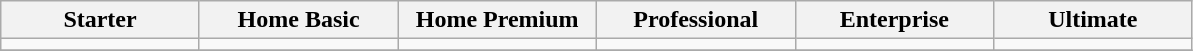<table class="wikitable" style="text-align:center;">
<tr>
<th ! width=125>Starter</th>
<th width=125>Home Basic</th>
<th width=125>Home Premium</th>
<th width=125>Professional</th>
<th width=125>Enterprise</th>
<th width=125>Ultimate</th>
</tr>
<tr>
<td></td>
<td></td>
<td></td>
<td></td>
<td></td>
<td></td>
</tr>
<tr>
</tr>
</table>
